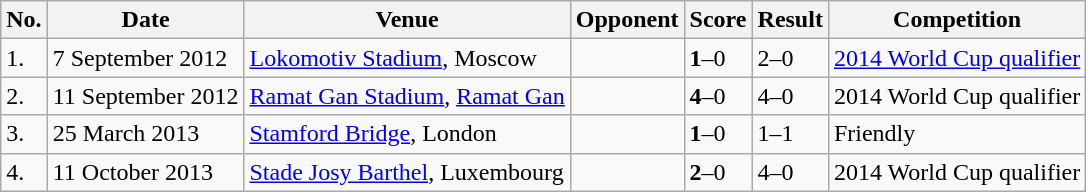<table class="wikitable collapsible collapsed">
<tr>
<th>No.</th>
<th>Date</th>
<th>Venue</th>
<th>Opponent</th>
<th>Score</th>
<th>Result</th>
<th>Competition</th>
</tr>
<tr>
<td>1.</td>
<td>7 September 2012</td>
<td><a href='#'>Lokomotiv Stadium</a>, Moscow</td>
<td></td>
<td><strong>1</strong>–0</td>
<td>2–0</td>
<td><a href='#'>2014 World Cup qualifier</a></td>
</tr>
<tr>
<td>2.</td>
<td>11 September 2012</td>
<td><a href='#'>Ramat Gan Stadium</a>, <a href='#'>Ramat Gan</a></td>
<td></td>
<td><strong>4</strong>–0</td>
<td>4–0</td>
<td>2014 World Cup qualifier</td>
</tr>
<tr>
<td>3.</td>
<td>25 March 2013</td>
<td><a href='#'>Stamford Bridge</a>, London</td>
<td></td>
<td><strong>1</strong>–0</td>
<td>1–1</td>
<td>Friendly</td>
</tr>
<tr>
<td>4.</td>
<td>11 October 2013</td>
<td><a href='#'>Stade Josy Barthel</a>, Luxembourg</td>
<td></td>
<td><strong>2</strong>–0</td>
<td>4–0</td>
<td>2014 World Cup qualifier</td>
</tr>
</table>
